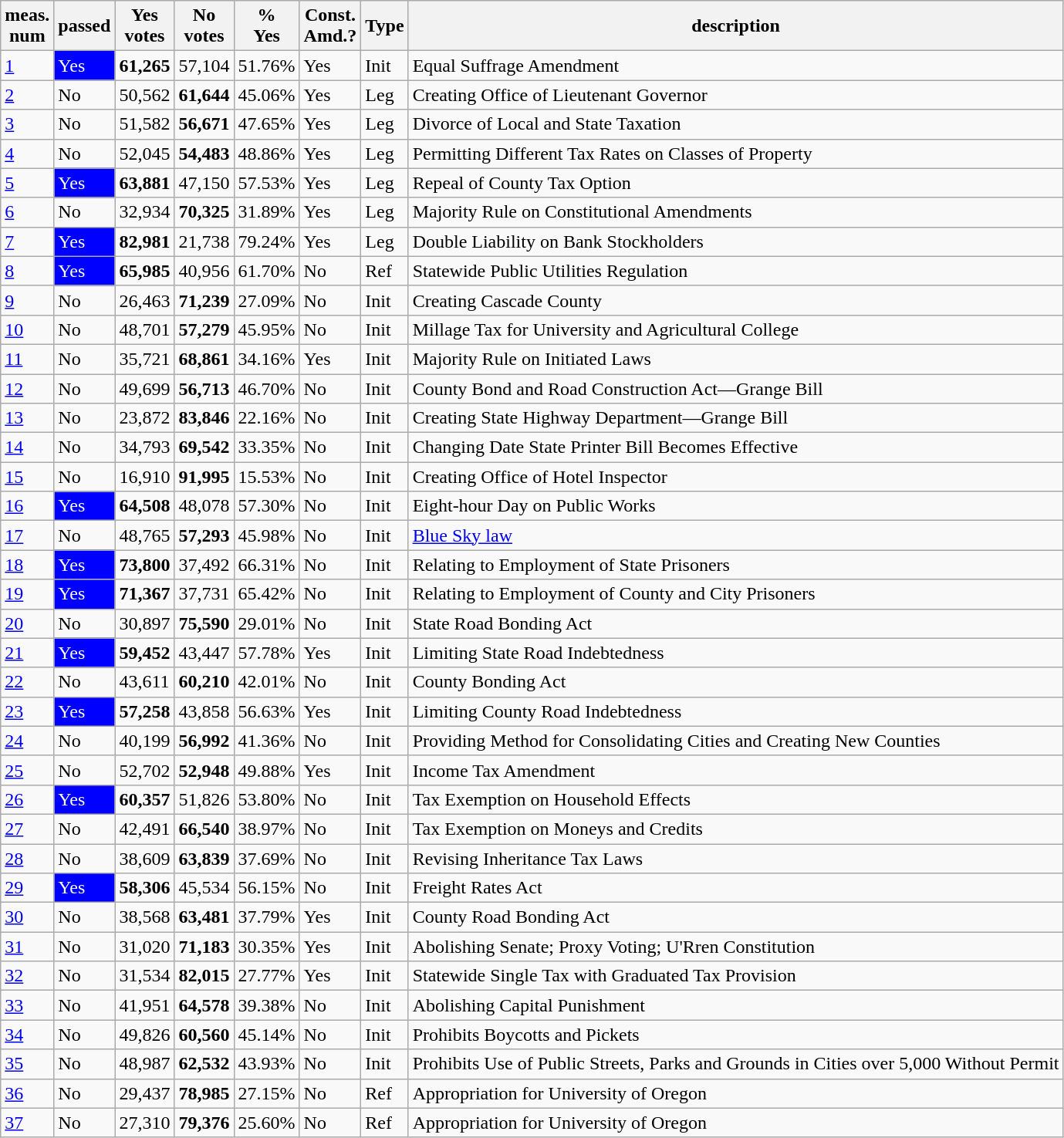<table class="wikitable sortable">
<tr>
<th>meas.<br>num</th>
<th>passed</th>
<th>Yes<br>votes</th>
<th>No<br>votes</th>
<th>%<br>Yes</th>
<th>Const.<br>Amd.?</th>
<th>Type</th>
<th>description</th>
</tr>
<tr>
<td><a href='#'>1</a></td>
<td style="background:blue;color:white">Yes</td>
<td><strong>61,265</strong></td>
<td>57,104</td>
<td>51.76%</td>
<td>Yes</td>
<td>Init</td>
<td>Equal Suffrage Amendment</td>
</tr>
<tr>
<td><a href='#'>2</a></td>
<td>No</td>
<td>50,562</td>
<td><strong>61,644</strong></td>
<td>45.06%</td>
<td>Yes</td>
<td>Leg</td>
<td>Creating Office of Lieutenant Governor</td>
</tr>
<tr>
<td><a href='#'>3</a></td>
<td>No</td>
<td>51,582</td>
<td><strong>56,671</strong></td>
<td>47.65%</td>
<td>Yes</td>
<td>Leg</td>
<td>Divorce of Local and State Taxation</td>
</tr>
<tr>
<td><a href='#'>4</a></td>
<td>No</td>
<td>52,045</td>
<td><strong>54,483</strong></td>
<td>48.86%</td>
<td>Yes</td>
<td>Leg</td>
<td>Permitting Different Tax Rates on Classes of Property</td>
</tr>
<tr>
<td><a href='#'>5</a></td>
<td style="background:blue;color:white">Yes</td>
<td><strong>63,881</strong></td>
<td>47,150</td>
<td>57.53%</td>
<td>Yes</td>
<td>Leg</td>
<td>Repeal of County Tax Option</td>
</tr>
<tr>
<td><a href='#'>6</a></td>
<td>No</td>
<td>32,934</td>
<td><strong>70,325</strong></td>
<td>31.89%</td>
<td>Yes</td>
<td>Leg</td>
<td>Majority Rule on Constitutional Amendments</td>
</tr>
<tr>
<td><a href='#'>7</a></td>
<td style="background:blue;color:white">Yes</td>
<td><strong>82,981</strong></td>
<td>21,738</td>
<td>79.24%</td>
<td>Yes</td>
<td>Leg</td>
<td>Double Liability on Bank Stockholders</td>
</tr>
<tr>
<td><a href='#'>8</a></td>
<td style="background:blue;color:white">Yes</td>
<td><strong>65,985</strong></td>
<td>40,956</td>
<td>61.70%</td>
<td>No</td>
<td>Ref</td>
<td>Statewide Public Utilities Regulation</td>
</tr>
<tr>
<td><a href='#'>9</a></td>
<td>No</td>
<td>26,463</td>
<td><strong>71,239</strong></td>
<td>27.09%</td>
<td>No</td>
<td>Init</td>
<td>Creating Cascade County</td>
</tr>
<tr>
<td><a href='#'>10</a></td>
<td>No</td>
<td>48,701</td>
<td><strong>57,279</strong></td>
<td>45.95%</td>
<td>No</td>
<td>Init</td>
<td>Millage Tax for University and Agricultural College</td>
</tr>
<tr>
<td><a href='#'>11</a></td>
<td>No</td>
<td>35,721</td>
<td><strong>68,861</strong></td>
<td>34.16%</td>
<td>Yes</td>
<td>Init</td>
<td>Majority Rule on Initiated Laws</td>
</tr>
<tr>
<td><a href='#'>12</a></td>
<td>No</td>
<td>49,699</td>
<td><strong>56,713</strong></td>
<td>46.70%</td>
<td>No</td>
<td>Init</td>
<td>County Bond and Road Construction Act—Grange Bill</td>
</tr>
<tr>
<td><a href='#'>13</a></td>
<td>No</td>
<td>23,872</td>
<td><strong>83,846</strong></td>
<td>22.16%</td>
<td>No</td>
<td>Init</td>
<td>Creating State Highway Department—Grange Bill</td>
</tr>
<tr>
<td><a href='#'>14</a></td>
<td>No</td>
<td>34,793</td>
<td><strong>69,542</strong></td>
<td>33.35%</td>
<td>No</td>
<td>Init</td>
<td>Changing Date State Printer Bill Becomes Effective</td>
</tr>
<tr>
<td><a href='#'>15</a></td>
<td>No</td>
<td>16,910</td>
<td><strong>91,995</strong></td>
<td>15.53%</td>
<td>No</td>
<td>Init</td>
<td>Creating Office of Hotel Inspector</td>
</tr>
<tr>
<td><a href='#'>16</a></td>
<td style="background:blue;color:white">Yes</td>
<td><strong>64,508</strong></td>
<td>48,078</td>
<td>57.30%</td>
<td>No</td>
<td>Init</td>
<td>Eight-hour Day on Public Works</td>
</tr>
<tr>
<td><a href='#'>17</a></td>
<td>No</td>
<td>48,765</td>
<td><strong>57,293</strong></td>
<td>45.98%</td>
<td>No</td>
<td>Init</td>
<td><a href='#'>Blue Sky law</a></td>
</tr>
<tr>
<td><a href='#'>18</a></td>
<td style="background:blue;color:white">Yes</td>
<td><strong>73,800</strong></td>
<td>37,492</td>
<td>66.31%</td>
<td>No</td>
<td>Init</td>
<td>Relating to Employment of State Prisoners</td>
</tr>
<tr>
<td><a href='#'>19</a></td>
<td style="background:blue;color:white">Yes</td>
<td><strong>71,367</strong></td>
<td>37,731</td>
<td>65.42%</td>
<td>No</td>
<td>Init</td>
<td>Relating to Employment of County and City Prisoners</td>
</tr>
<tr>
<td><a href='#'>20</a></td>
<td>No</td>
<td>30,897</td>
<td><strong>75,590</strong></td>
<td>29.01%</td>
<td>No</td>
<td>Init</td>
<td>State Road Bonding Act</td>
</tr>
<tr>
<td><a href='#'>21</a></td>
<td style="background:blue;color:white">Yes</td>
<td><strong>59,452</strong></td>
<td>43,447</td>
<td>57.78%</td>
<td>Yes</td>
<td>Init</td>
<td>Limiting State Road Indebtedness</td>
</tr>
<tr>
<td><a href='#'>22</a></td>
<td>No</td>
<td>43,611</td>
<td><strong>60,210</strong></td>
<td>42.01%</td>
<td>No</td>
<td>Init</td>
<td>County Bonding Act</td>
</tr>
<tr>
<td><a href='#'>23</a></td>
<td style="background:blue;color:white">Yes</td>
<td><strong>57,258</strong></td>
<td>43,858</td>
<td>56.63%</td>
<td>Yes</td>
<td>Init</td>
<td>Limiting County Road Indebtedness</td>
</tr>
<tr>
<td><a href='#'>24</a></td>
<td>No</td>
<td>40,199</td>
<td><strong>56,992</strong></td>
<td>41.36%</td>
<td>No</td>
<td>Init</td>
<td>Providing Method for Consolidating Cities and Creating New Counties</td>
</tr>
<tr>
<td><a href='#'>25</a></td>
<td>No</td>
<td>52,702</td>
<td><strong>52,948</strong></td>
<td>49.88%</td>
<td>Yes</td>
<td>Init</td>
<td>Income Tax Amendment</td>
</tr>
<tr>
<td><a href='#'>26</a></td>
<td style="background:blue;color:white">Yes</td>
<td><strong>60,357</strong></td>
<td>51,826</td>
<td>53.80%</td>
<td>No</td>
<td>Init</td>
<td>Tax Exemption on Household Effects</td>
</tr>
<tr>
<td><a href='#'>27</a></td>
<td>No</td>
<td>42,491</td>
<td><strong>66,540</strong></td>
<td>38.97%</td>
<td>No</td>
<td>Init</td>
<td>Tax Exemption on Moneys and Credits</td>
</tr>
<tr>
<td><a href='#'>28</a></td>
<td>No</td>
<td>38,609</td>
<td><strong>63,839</strong></td>
<td>37.69%</td>
<td>No</td>
<td>Init</td>
<td>Revising Inheritance Tax Laws</td>
</tr>
<tr>
<td><a href='#'>29</a></td>
<td style="background:blue;color:white">Yes</td>
<td><strong>58,306</strong></td>
<td>45,534</td>
<td>56.15%</td>
<td>No</td>
<td>Init</td>
<td>Freight Rates Act</td>
</tr>
<tr>
<td><a href='#'>30</a></td>
<td>No</td>
<td>38,568</td>
<td><strong>63,481</strong></td>
<td>37.79%</td>
<td>Yes</td>
<td>Init</td>
<td>County Road Bonding Act</td>
</tr>
<tr>
<td><a href='#'>31</a></td>
<td>No</td>
<td>31,020</td>
<td><strong>71,183</strong></td>
<td>30.35%</td>
<td>Yes</td>
<td>Init</td>
<td>Abolishing Senate; Proxy Voting; U'Rren Constitution</td>
</tr>
<tr>
<td><a href='#'>32</a></td>
<td>No</td>
<td>31,534</td>
<td><strong>82,015</strong></td>
<td>27.77%</td>
<td>Yes</td>
<td>Init</td>
<td>Statewide Single Tax with Graduated Tax Provision</td>
</tr>
<tr>
<td><a href='#'>33</a></td>
<td>No</td>
<td>41,951</td>
<td><strong>64,578</strong></td>
<td>39.38%</td>
<td>No</td>
<td>Init</td>
<td>Abolishing Capital Punishment</td>
</tr>
<tr>
<td><a href='#'>34</a></td>
<td>No</td>
<td>49,826</td>
<td><strong>60,560</strong></td>
<td>45.14%</td>
<td>No</td>
<td>Init</td>
<td>Prohibits Boycotts and Pickets</td>
</tr>
<tr>
<td><a href='#'>35</a></td>
<td>No</td>
<td>48,987</td>
<td><strong>62,532</strong></td>
<td>43.93%</td>
<td>No</td>
<td>Init</td>
<td>Prohibits Use of Public Streets, Parks and Grounds in Cities over 5,000 Without Permit</td>
</tr>
<tr>
<td><a href='#'>36</a></td>
<td>No</td>
<td>29,437</td>
<td><strong>78,985</strong></td>
<td>27.15%</td>
<td>No</td>
<td>Ref</td>
<td>Appropriation for University of Oregon</td>
</tr>
<tr>
<td><a href='#'>37</a></td>
<td>No</td>
<td>27,310</td>
<td><strong>79,376</strong></td>
<td>25.60%</td>
<td>No</td>
<td>Ref</td>
<td>Appropriation for University of Oregon</td>
</tr>
</table>
